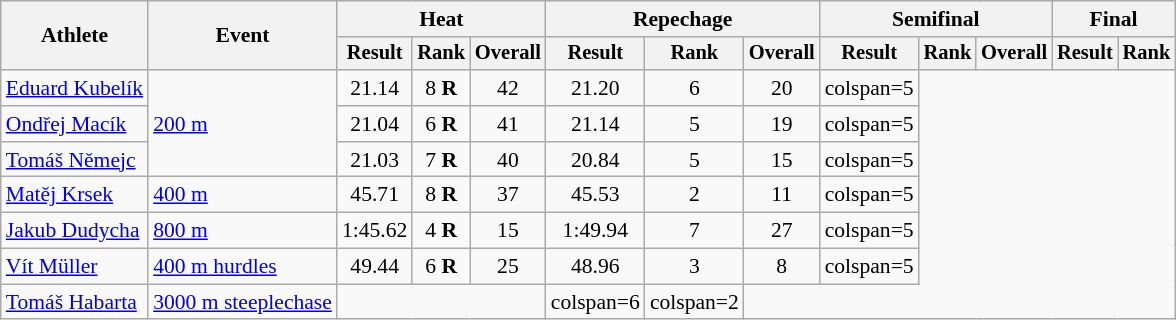<table class="wikitable" style="font-size:90%">
<tr>
<th rowspan="2">Athlete</th>
<th rowspan="2">Event</th>
<th colspan="3">Heat</th>
<th colspan="3">Repechage</th>
<th colspan="3">Semifinal</th>
<th colspan="2">Final</th>
</tr>
<tr style="font-size:95%">
<th>Result</th>
<th>Rank</th>
<th>Overall</th>
<th>Result</th>
<th>Rank</th>
<th>Overall</th>
<th>Result</th>
<th>Rank</th>
<th>Overall</th>
<th>Result</th>
<th>Rank</th>
</tr>
<tr align=center>
<td align=left><a href='#'>Eduard Kubelík</a></td>
<td align=left rowspan="3"><a href='#'>200 m</a></td>
<td>21.14</td>
<td>8 <strong>R</strong></td>
<td>42</td>
<td>21.20</td>
<td>6</td>
<td>20</td>
<td>colspan=5 </td>
</tr>
<tr align="center">
<td align="left"><a href='#'>Ondřej Macík</a></td>
<td>21.04</td>
<td>6 <strong>R</strong></td>
<td>41</td>
<td>21.14</td>
<td>5</td>
<td>19</td>
<td>colspan=5 </td>
</tr>
<tr align="center">
<td align="left"><a href='#'>Tomáš Němejc</a></td>
<td>21.03</td>
<td>7 <strong>R</strong></td>
<td>40</td>
<td>20.84</td>
<td>5</td>
<td>15</td>
<td>colspan=5 </td>
</tr>
<tr align=center>
<td align=left><a href='#'>Matěj Krsek</a></td>
<td align=left><a href='#'>400 m</a></td>
<td>45.71</td>
<td>8 <strong>R</strong></td>
<td>37</td>
<td>45.53 <strong></strong></td>
<td>2</td>
<td>11</td>
<td>colspan=5 </td>
</tr>
<tr align=center>
<td align=left><a href='#'>Jakub Dudycha</a></td>
<td align=left><a href='#'>800 m</a></td>
<td>1:45.62</td>
<td>4 <strong>R</strong></td>
<td>15</td>
<td>1:49.94</td>
<td>7</td>
<td>27</td>
<td>colspan=5 </td>
</tr>
<tr align=center>
<td align=left><a href='#'>Vít Müller</a></td>
<td align=left><a href='#'>400 m hurdles</a></td>
<td>49.44</td>
<td>6 <strong>R</strong></td>
<td>25</td>
<td>48.96</td>
<td>3</td>
<td>8</td>
<td>colspan=5 </td>
</tr>
<tr align=center>
<td align=left><a href='#'>Tomáš Habarta</a></td>
<td align=left><a href='#'>3000 m steeplechase</a></td>
<td colspan=3></td>
<td>colspan=6 </td>
<td>colspan=2 </td>
</tr>
</table>
